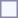<table style="border:1px solid #8888aa; background-color:#f7f8ff; padding:5px; font-size:95%; margin: 0px 12px 12px 0px;">
</table>
